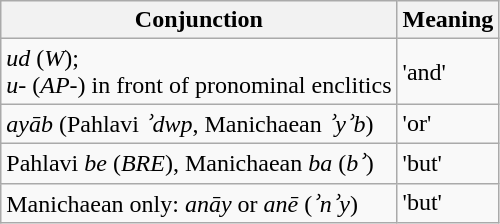<table class="wikitable">
<tr>
<th>Conjunction</th>
<th>Meaning</th>
</tr>
<tr>
<td><em>ud</em> (<em>W</em>);<br><em>u-</em> (<em>AP-</em>) in front of pronominal enclitics</td>
<td>'and'</td>
</tr>
<tr>
<td><em>ayāb</em> (Pahlavi <em>ʾdwp</em>, Manichaean <em>ʾyʾb</em>)</td>
<td>'or'</td>
</tr>
<tr>
<td>Pahlavi <em>be</em> (<em>BRE</em>), Manichaean <em>ba</em> (<em>bʾ</em>)</td>
<td>'but'</td>
</tr>
<tr>
<td>Manichaean only: <em>anāy</em> or <em>anē</em> (<em>ʾnʾy</em>)</td>
<td>'but'</td>
</tr>
</table>
